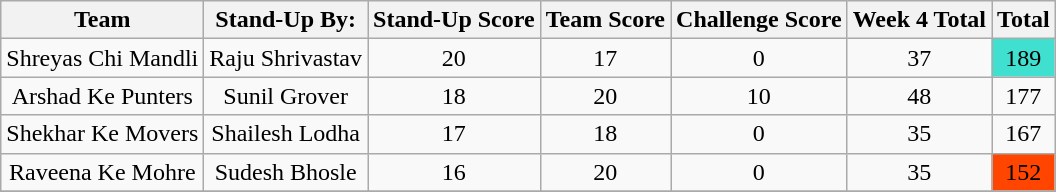<table class="wikitable">
<tr align="center">
<th>Team</th>
<th>Stand-Up By:</th>
<th>Stand-Up Score</th>
<th>Team Score</th>
<th>Challenge Score</th>
<th>Week 4 Total</th>
<th>Total</th>
</tr>
<tr align="center">
<td>Shreyas Chi Mandli</td>
<td>Raju Shrivastav</td>
<td>20</td>
<td>17</td>
<td>0</td>
<td>37</td>
<td style="background: #40E0D0">189</td>
</tr>
<tr align="center">
<td>Arshad Ke Punters</td>
<td>Sunil Grover</td>
<td>18</td>
<td>20</td>
<td>10</td>
<td>48</td>
<td>177</td>
</tr>
<tr align="center">
<td>Shekhar Ke Movers</td>
<td>Shailesh Lodha</td>
<td>17</td>
<td>18</td>
<td>0</td>
<td>35</td>
<td>167</td>
</tr>
<tr align="center">
<td>Raveena Ke Mohre</td>
<td>Sudesh Bhosle</td>
<td>16</td>
<td>20</td>
<td>0</td>
<td>35</td>
<td style="background:#FF4500">152</td>
</tr>
<tr align="center">
</tr>
</table>
